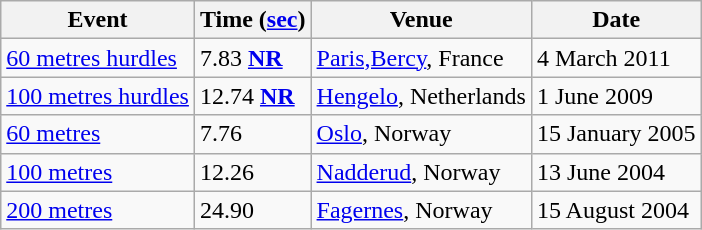<table class=wikitable>
<tr>
<th>Event</th>
<th>Time (<a href='#'>sec</a>)</th>
<th>Venue</th>
<th>Date</th>
</tr>
<tr>
<td><a href='#'>60 metres hurdles</a></td>
<td>7.83 <strong><a href='#'>NR</a></strong></td>
<td><a href='#'>Paris,Bercy</a>, France</td>
<td>4 March 2011</td>
</tr>
<tr>
<td><a href='#'>100 metres hurdles</a></td>
<td>12.74 <strong><a href='#'>NR</a></strong></td>
<td><a href='#'>Hengelo</a>, Netherlands</td>
<td>1 June 2009</td>
</tr>
<tr>
<td><a href='#'>60 metres</a></td>
<td>7.76</td>
<td><a href='#'>Oslo</a>, Norway</td>
<td>15 January 2005</td>
</tr>
<tr>
<td><a href='#'>100 metres</a></td>
<td>12.26</td>
<td><a href='#'>Nadderud</a>, Norway</td>
<td>13 June 2004</td>
</tr>
<tr>
<td><a href='#'>200 metres</a></td>
<td>24.90</td>
<td><a href='#'>Fagernes</a>, Norway</td>
<td>15 August 2004</td>
</tr>
</table>
